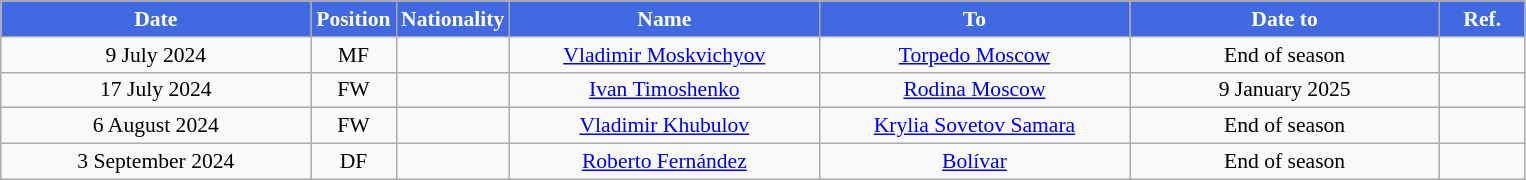<table class="wikitable"  style="text-align:center; font-size:90%; ">
<tr>
<th style="background:#4169E1; color:white; width:200px;">Date</th>
<th style="background:#4169E1; color:white; width:50px;">Position</th>
<th style="background:#4169E1; color:white; width:50px;">Nationality</th>
<th style="background:#4169E1; color:white; width:200px;">Name</th>
<th style="background:#4169E1; color:white; width:200px;">To</th>
<th style="background:#4169E1; color:white; width:200px;">Date to</th>
<th style="background:#4169E1; color:white; width:50px;">Ref.</th>
</tr>
<tr>
<td>9 July 2024</td>
<td>MF</td>
<td></td>
<td><a href='#'>Vladimir Moskvichyov</a></td>
<td><a href='#'>Torpedo Moscow</a></td>
<td>End of season</td>
<td></td>
</tr>
<tr>
<td>17 July 2024</td>
<td>FW</td>
<td></td>
<td><a href='#'>Ivan Timoshenko</a></td>
<td><a href='#'>Rodina Moscow</a></td>
<td>9 January 2025</td>
<td></td>
</tr>
<tr>
<td>6 August 2024</td>
<td>FW</td>
<td></td>
<td><a href='#'>Vladimir Khubulov</a></td>
<td><a href='#'>Krylia Sovetov Samara</a></td>
<td>End of season</td>
<td></td>
</tr>
<tr>
<td>3 September 2024</td>
<td>DF</td>
<td></td>
<td><a href='#'>Roberto Fernández</a></td>
<td><a href='#'>Bolívar</a></td>
<td>End of season</td>
<td></td>
</tr>
</table>
